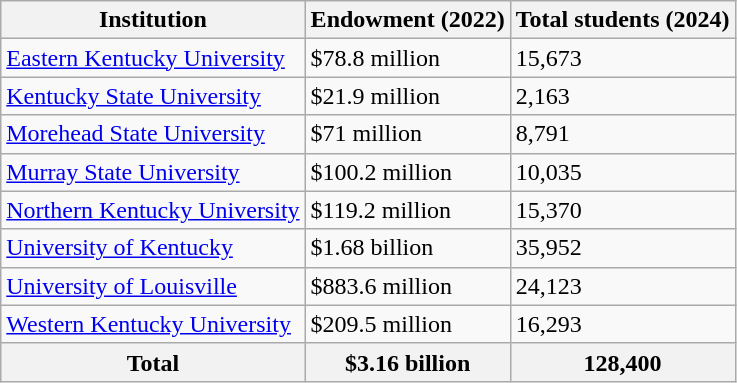<table class="wikitable sortable">
<tr>
<th>Institution</th>
<th>Endowment (2022)</th>
<th>Total students (2024)</th>
</tr>
<tr>
<td><a href='#'>Eastern Kentucky University</a></td>
<td>$78.8 million</td>
<td>15,673</td>
</tr>
<tr>
<td><a href='#'>Kentucky State University</a></td>
<td>$21.9 million</td>
<td>2,163</td>
</tr>
<tr>
<td><a href='#'>Morehead State University</a></td>
<td>$71 million</td>
<td>8,791</td>
</tr>
<tr>
<td><a href='#'>Murray State University</a></td>
<td>$100.2 million</td>
<td>10,035</td>
</tr>
<tr>
<td><a href='#'>Northern Kentucky University</a></td>
<td>$119.2 million</td>
<td>15,370</td>
</tr>
<tr>
<td><a href='#'>University of Kentucky</a></td>
<td>$1.68 billion</td>
<td>35,952</td>
</tr>
<tr>
<td><a href='#'>University of Louisville</a></td>
<td>$883.6 million</td>
<td>24,123</td>
</tr>
<tr>
<td><a href='#'>Western Kentucky University</a></td>
<td>$209.5 million</td>
<td>16,293</td>
</tr>
<tr>
<th><strong>Total</strong></th>
<th><strong>$3.16 billion</strong></th>
<th><strong>128,400</strong></th>
</tr>
</table>
